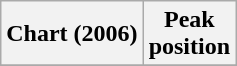<table class="wikitable plainrowheaders" style="text-align:center">
<tr>
<th>Chart (2006)</th>
<th>Peak<br>position</th>
</tr>
<tr>
</tr>
</table>
